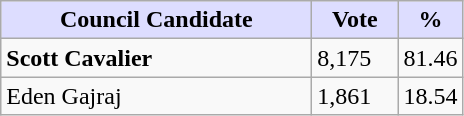<table class="wikitable sortable">
<tr>
<th style="background:#ddf; width:200px;">Council Candidate</th>
<th style="background:#ddf; width:50px;">Vote</th>
<th style="background:#ddf; width:30px;">%</th>
</tr>
<tr>
<td><strong>Scott Cavalier</strong></td>
<td>8,175</td>
<td>81.46</td>
</tr>
<tr>
<td>Eden Gajraj</td>
<td>1,861</td>
<td>18.54</td>
</tr>
</table>
